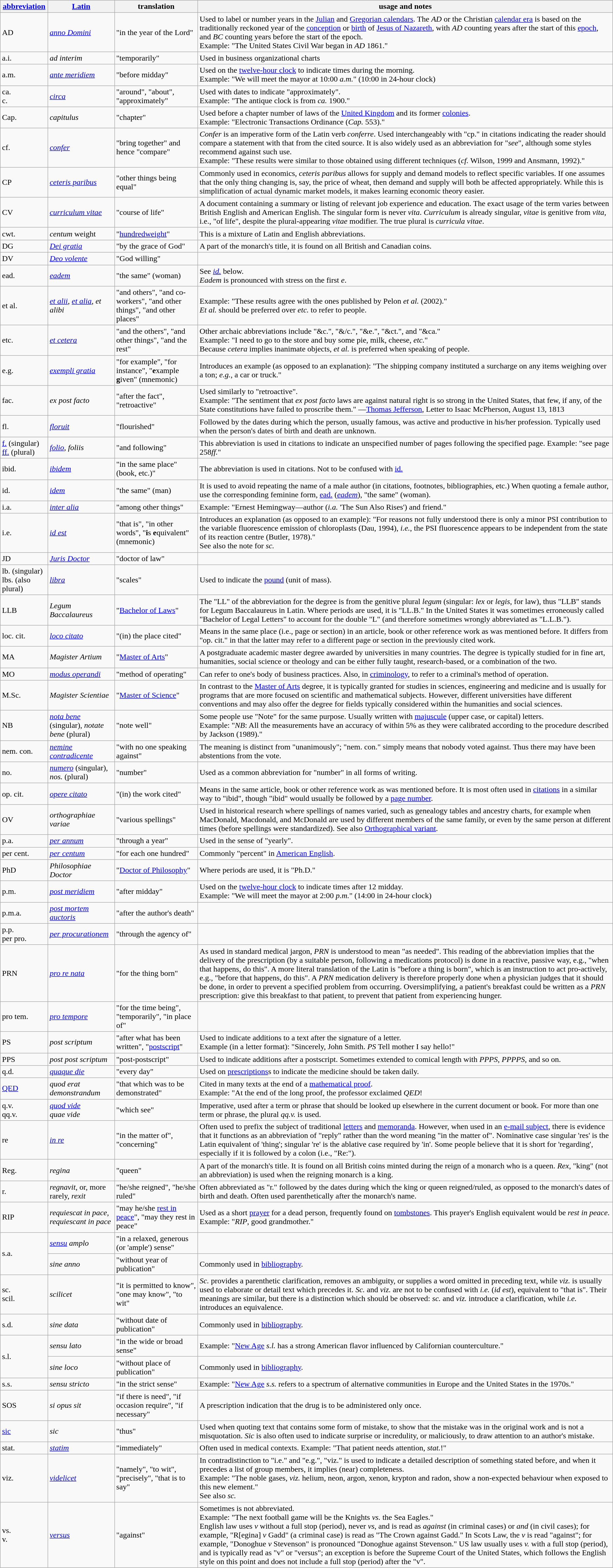<table class="wikitable sortable" border="1">
<tr>
<th scope="col"><a href='#'>abbreviation</a></th>
<th scope="col"><a href='#'>Latin</a></th>
<th scope="col">translation</th>
<th scope="col">usage and notes</th>
</tr>
<tr>
<td>AD</td>
<td><em><a href='#'>anno Domini</a></em></td>
<td>"in the year of the Lord"</td>
<td>Used to label or number years in the <a href='#'>Julian</a> and <a href='#'>Gregorian calendars</a>. The <em>AD</em> or the Christian <a href='#'>calendar era</a> is based on the traditionally reckoned year of the <a href='#'>conception</a> or <a href='#'>birth</a> of <a href='#'>Jesus of Nazareth</a>, with <em>AD</em> counting years after the start of this <a href='#'>epoch</a>, and <em>BC</em> counting years before the start of the epoch.<br>Example: "The United States Civil War began in <em>AD</em> 1861."</td>
</tr>
<tr>
<td>a.i.</td>
<td><em>ad interim</em></td>
<td>"temporarily"</td>
<td>Used in business organizational charts</td>
</tr>
<tr>
<td>a.m.</td>
<td><em><a href='#'>ante meridiem</a></em></td>
<td>"before midday"</td>
<td>Used on the <a href='#'>twelve-hour clock</a> to indicate times during the morning.<br>Example: "We will meet the mayor at 10:00 <em>a.m.</em>" (10:00 in 24-hour clock)</td>
</tr>
<tr>
<td>ca.<br>c.</td>
<td><em><a href='#'>circa</a></em></td>
<td>"around", "about", "approximately"</td>
<td>Used with dates to indicate "approximately".<br>Example: "The antique clock is from <em>ca.</em> 1900."</td>
</tr>
<tr>
<td>Cap.</td>
<td><em>capitulus</em></td>
<td>"chapter"</td>
<td>Used before a chapter number of laws of the <a href='#'>United Kingdom</a> and its former <a href='#'>colonies</a>.<br>Example: "Electronic Transactions Ordinance (<em>Cap.</em> 553)."</td>
</tr>
<tr>
<td>cf.</td>
<td><em><a href='#'>confer</a></em></td>
<td>"bring together" and hence "compare"</td>
<td><em>Confer</em> is an imperative form of the Latin verb <em>conferre</em>. Used interchangeably with "cp." in citations indicating the reader should compare a statement with that from the cited source. It is also widely used as an abbreviation for "<em>see</em>", although some styles recommend against such use.<br>Example: "These results were similar to those obtained using different techniques (<em>cf.</em> Wilson, 1999 and Ansmann, 1992)."</td>
</tr>
<tr>
<td>CP</td>
<td><em><a href='#'>ceteris paribus</a></em></td>
<td>"other things being equal"</td>
<td>Commonly used in economics, <em>ceteris paribus</em> allows for supply and demand models to reflect specific variables. If one assumes that the only thing changing is, say, the price of wheat, then demand and supply will both be affected appropriately. While this is simplification of actual dynamic market models, it makes learning economic theory easier.</td>
</tr>
<tr>
<td>CV</td>
<td><em><a href='#'>curriculum vitae</a></em></td>
<td>"course of life"</td>
<td>A document containing a summary or listing of relevant job experience and education. The exact usage of the term varies between British English and American English. The singular form is never <em>vita</em>. <em>Curriculum</em> is already singular, <em>vitae</em> is genitive from <em>vita</em>, i.e., "of life", despite the plural-appearing <em>vitae</em> modifier. The true plural is <em>curricula vitae</em>.</td>
</tr>
<tr>
<td>cwt.</td>
<td><em>centum</em> weight</td>
<td>"<a href='#'>hundredweight</a>"</td>
<td>This is a mixture of Latin and English abbreviations.</td>
</tr>
<tr>
<td>DG</td>
<td><em><a href='#'>Dei gratia</a></em></td>
<td>"by the grace of God"</td>
<td>A part of the monarch's title, it is found on all British and Canadian coins.</td>
</tr>
<tr>
<td>DV</td>
<td><em><a href='#'>Deo volente</a></em></td>
<td>"God willing"</td>
<td></td>
</tr>
<tr>
<td>ead.</td>
<td><em><a href='#'>eadem</a></em></td>
<td>"the same" (woman)</td>
<td>See <em><a href='#'>id.</a></em> below.<br><em>Eadem</em> is pronounced with stress on the first <em>e</em>.</td>
</tr>
<tr>
<td>et al.</td>
<td><em><a href='#'>et alii</a></em>, <em><a href='#'>et alia</a></em>, <em>et alibi</em></td>
<td>"and others", "and co-workers", "and other things", "and other places"</td>
<td>Example: "These results agree with the ones published by Pelon <em>et al.</em> (2002)."<br><em>Et al.</em> should be preferred over <em>etc.</em> to refer to people.</td>
</tr>
<tr>
<td>etc.</td>
<td><em><a href='#'>et cetera</a></em></td>
<td>"and the others", "and other things", "and the rest"</td>
<td>Other archaic abbreviations include "&c.", "&/c.", "&e.", "&ct.", and "&ca."<br>Example: "I need to go to the store and buy some pie, milk, cheese, <em>etc.</em>"<br>Because <em>cetera</em> implies inanimate objects, <em>et al.</em> is preferred when speaking of people.</td>
</tr>
<tr>
<td>e.g.</td>
<td><em><a href='#'>exempli gratia</a></em></td>
<td>"for example", "for instance", "<strong>e</strong>xample <strong>g</strong>iven" (mnemonic)</td>
<td>Introduces an example (as opposed to an explanation): "The shipping company instituted a surcharge on any items weighing over a ton; <em>e.g.</em>, a car or truck."</td>
</tr>
<tr>
<td>fac.</td>
<td><em>ex post facto</em></td>
<td>"after the fact", "retroactive"</td>
<td>Used similarly to "retroactive".<br>Example: "The sentiment that <em>ex post facto</em> laws are against natural right is so strong in the United States, that few, if any, of the State constitutions have failed to proscribe them." —<a href='#'>Thomas Jefferson</a>, Letter to Isaac McPherson, August 13, 1813</td>
</tr>
<tr>
<td>fl.</td>
<td><em><a href='#'>floruit</a></em></td>
<td>"flourished"</td>
<td>Followed by the dates during which the person, usually famous, was active and productive in his/her profession. Typically used when the person's dates of birth and death are unknown.</td>
</tr>
<tr>
<td><a href='#'>f.</a> (singular)<br><a href='#'>ff.</a> (plural)</td>
<td><em><a href='#'>folio</a></em>, <em>foliis</em></td>
<td>"and following"</td>
<td>This abbreviation is used in citations to indicate an unspecified number of pages following the specified page. Example: "see page 258<em>ff.</em>"</td>
</tr>
<tr>
<td>ibid.</td>
<td><em><a href='#'>ibidem</a></em></td>
<td>"in the same place" (book, etc.)"</td>
<td>The abbreviation is used in citations. Not to be confused with <a href='#'>id.</a></td>
</tr>
<tr>
<td>id.</td>
<td><em><a href='#'>idem</a></em></td>
<td>"the same" (man)</td>
<td>It is used to avoid repeating the name of a male author (in citations, footnotes, bibliographies, etc.) When quoting a female author, use the corresponding feminine form, <a href='#'>ead.</a> (<em><a href='#'>eadem</a></em>), "the same" (woman).</td>
</tr>
<tr>
<td>i.a.</td>
<td><em><a href='#'>inter alia</a></em></td>
<td>"among other things"</td>
<td>Example: "Ernest Hemingway—author (<em>i.a.</em> 'The Sun Also Rises') and friend."</td>
</tr>
<tr>
<td>i.e.</td>
<td><em><a href='#'>id est</a></em></td>
<td>"that is", "in other words", "<strong>i</strong>s <strong>e</strong>quivalent" (mnemonic)</td>
<td>Introduces an explanation (as opposed to an example): "For reasons not fully understood there is only a minor PSI contribution to the variable fluorescence emission of chloroplasts (Dau, 1994), <em>i.e.</em>, the PSI fluorescence appears to be independent from the state of its reaction centre (Butler, 1978)."<br>See also the note for <em>sc.</em></td>
</tr>
<tr>
<td>JD</td>
<td><em><a href='#'>Juris Doctor</a></em></td>
<td>"doctor of law"</td>
<td></td>
</tr>
<tr>
<td>lb. (singular)<br>lbs. (also plural)</td>
<td><em><a href='#'>libra</a></em></td>
<td>"scales"</td>
<td>Used to indicate the <a href='#'>pound</a> (unit of mass).</td>
</tr>
<tr>
<td>LLB</td>
<td><em>Legum Baccalaureus</em></td>
<td>"<a href='#'>Bachelor of Laws</a>"</td>
<td>The "LL" of the abbreviation for the degree is from the genitive plural <em>legum</em> (singular: <em>lex</em> or <em>legis</em>, for law), thus "LLB" stands for Legum Baccalaureus in Latin. Where periods are used, it is "LL.B." In the United States it was sometimes erroneously called "Bachelor of Legal Letters" to account for the double "L" (and therefore sometimes wrongly abbreviated as "L.L.B.").</td>
</tr>
<tr>
<td>loc. cit.</td>
<td><em><a href='#'>loco citato</a></em></td>
<td>"(in) the place cited"</td>
<td>Means in the same place (i.e., page or section) in an article, book or other reference work as was mentioned before. It differs from "op. cit." in that the latter may refer to a different page or section in the previously cited work.</td>
</tr>
<tr>
<td>MA</td>
<td><em>Magister Artium</em></td>
<td>"<a href='#'>Master of Arts</a>"</td>
<td>A postgraduate academic master degree awarded by universities in many countries. The degree is typically studied for in fine art, humanities, social science or theology and can be either fully taught, research-based, or a combination of the two.</td>
</tr>
<tr>
<td>MO</td>
<td><em><a href='#'>modus operandi</a></em></td>
<td>"method of operating"</td>
<td>Can refer to one's body of business practices. Also, in <a href='#'>criminology</a>, to refer to a criminal's method of operation.</td>
</tr>
<tr>
<td>M.Sc.</td>
<td><em>Magister Scientiae</em></td>
<td>"<a href='#'>Master of Science</a>"</td>
<td>In contrast to the <a href='#'>Master of Arts</a> degree, it is typically granted for studies in sciences, engineering and medicine and is usually for programs that are more focused on scientific and mathematical subjects. However, different universities have different conventions and may also offer the degree for fields typically considered within the humanities and social sciences.</td>
</tr>
<tr>
<td>NB</td>
<td><em><a href='#'>nota bene</a></em> (singular), <em>notate bene</em> (plural)</td>
<td>"note well"</td>
<td>Some people use "Note" for the same purpose. Usually written with <a href='#'>majuscule</a> (upper case, or capital) letters.<br>Example: "<em>NB</em>: All the measurements have an accuracy of within 5% as they were calibrated according to the procedure described by Jackson (1989)."</td>
</tr>
<tr>
<td>nem. con.</td>
<td><em><a href='#'>nemine contradicente</a></em></td>
<td>"with no one speaking against"</td>
<td>The meaning is distinct from "unanimously"; "nem. con." simply means that nobody voted against. Thus there may have been abstentions from the vote.</td>
</tr>
<tr>
<td>no.</td>
<td><em><a href='#'>numero</a></em> (singular), <em>nos.</em> (plural)</td>
<td>"number"</td>
<td>Used as a common abbreviation for "number" in all forms of writing.</td>
</tr>
<tr>
<td>op. cit.</td>
<td><em><a href='#'>opere citato</a></em></td>
<td>"(in) the work cited"</td>
<td>Means in the same article, book or other reference work as was mentioned before. It is most often used in <a href='#'>citations</a> in a similar way to "ibid", though "ibid" would usually be followed by a <a href='#'>page number</a>.</td>
</tr>
<tr>
<td>OV</td>
<td><em>orthographiae variae</em></td>
<td>"various spellings"</td>
<td>Used in historical research where spellings of names varied, such as genealogy tables and ancestry charts, for example when MacDonald, Macdonald, and McDonald are used by different members of the same family, or even by the same person at different times (before spellings were standardized). See also <a href='#'>Orthographical variant</a>.</td>
</tr>
<tr>
<td>p.a.</td>
<td><em><a href='#'>per annum</a></em></td>
<td>"through a year"</td>
<td>Used in the sense of "yearly".</td>
</tr>
<tr>
<td>per cent.</td>
<td><em><a href='#'>per centum</a></em></td>
<td>"for each one hundred"</td>
<td>Commonly "percent" in <a href='#'>American English</a>.</td>
</tr>
<tr>
<td>PhD</td>
<td><em>Philosophiae Doctor</em></td>
<td>"<a href='#'>Doctor of Philosophy</a>"</td>
<td>Where periods are used, it is "Ph.D."</td>
</tr>
<tr>
<td>p.m.</td>
<td><em><a href='#'>post meridiem</a></em></td>
<td>"after midday"</td>
<td>Used on the <a href='#'>twelve-hour clock</a> to indicate times after 12 midday.<br>Example: "We will meet the mayor at 2:00 <em>p.m.</em>" (14:00 in 24-hour clock)</td>
</tr>
<tr>
<td>p.m.a.</td>
<td><em><a href='#'>post mortem auctoris</a></em></td>
<td>"after the author's death"</td>
<td></td>
</tr>
<tr>
<td>p.p.<br>per pro.</td>
<td><em><a href='#'>per procurationem</a></em></td>
<td>"through the agency of"</td>
<td></td>
</tr>
<tr>
<td>PRN</td>
<td><em><a href='#'>pro re nata</a></em></td>
<td>"for the thing born"</td>
<td>As used in standard medical jargon, <em>PRN</em> is understood to mean "as needed". This reading of the abbreviation implies that the delivery of the prescription (by a suitable person, following a medications protocol) is done in a reactive, passive way, e.g., "when that happens, do this". A more literal translation of the Latin is "before a thing is born", which is an instruction to act pro-actively, e.g., "before that happens, do this". A <em>PRN</em> medication delivery is therefore properly done when a physician judges that it should be done, in order to prevent a specified problem from occurring. Oversimplifying, a patient's breakfast could be written as a <em>PRN</em> prescription: give this breakfast to that patient, to prevent that patient from experiencing hunger.</td>
</tr>
<tr>
<td>pro tem.</td>
<td><em><a href='#'>pro tempore</a></em></td>
<td>"for the time being", "temporarily", "in place of"</td>
<td></td>
</tr>
<tr>
<td>PS</td>
<td><em>post scriptum</em></td>
<td>"after what has been written", "<a href='#'>postscript</a>"</td>
<td>Used to indicate additions to a text after the signature of a letter.<br>Example (in a letter format): "Sincerely, John Smith. <em>PS</em> Tell mother I say hello!"</td>
</tr>
<tr>
<td>PPS</td>
<td><em>post post scriptum</em></td>
<td>"post-postscript"</td>
<td>Used to indicate additions after a postscript. Sometimes extended to comical length with <em>PPPS</em>, <em>PPPPS</em>, and so on.</td>
</tr>
<tr>
<td>q.d.</td>
<td><em><a href='#'>quaque die</a></em></td>
<td>"every day"</td>
<td>Used on <a href='#'>prescriptions</a>s to indicate the medicine should be taken daily.</td>
</tr>
<tr>
<td><a href='#'>QED</a></td>
<td><em>quod erat demonstrandum</em></td>
<td>"that which was to be demonstrated"</td>
<td>Cited in many texts at the end of a <a href='#'>mathematical proof</a>.<br>Example: "At the end of the long proof, the professor exclaimed <em>QED</em>!</td>
</tr>
<tr>
<td>q.v.<br>qq.v.</td>
<td><em><a href='#'>quod vide</a></em><br><em>quae vide</em></td>
<td>"which see"</td>
<td>Imperative, used after a term or phrase that should be looked up elsewhere in the current document or book. For more than one term or phrase, the plural <em>qq.v.</em> is used.</td>
</tr>
<tr>
<td>re</td>
<td><em><a href='#'>in re</a></em></td>
<td>"in the matter of", "concerning"</td>
<td>Often used to prefix the subject of traditional <a href='#'>letters</a> and <a href='#'>memoranda</a>. However, when used in an <a href='#'>e-mail subject</a>, there is evidence that it functions as an abbreviation of "reply" rather than the word meaning "in the matter of". Nominative case singular 'res' is the Latin equivalent of 'thing'; singular 're' is the ablative case required by 'in'. Some people believe that it is short for 'regarding', especially if it is followed by a colon (i.e., "Re:").</td>
</tr>
<tr>
<td>Reg.</td>
<td><em>regina</em></td>
<td>"queen"</td>
<td>A part of the monarch's title. It is found on all British coins minted during the reign of a monarch who is a queen. <em>Rex</em>, "king" (not an abbreviation) is used when the reigning monarch is a king.</td>
</tr>
<tr>
<td>r.</td>
<td><em>regnavit</em>, or, more rarely, <em>rexit</em></td>
<td>"he/she reigned", "he/she ruled"</td>
<td>Often abbreviated as "r." followed by the dates during which the king or queen reigned/ruled, as opposed to the monarch's dates of birth and death. Often used parenthetically after the monarch's name.</td>
</tr>
<tr>
<td>RIP</td>
<td><em>requiescat in pace, requiescant in pace</em></td>
<td>"may he/she <a href='#'>rest in peace</a>", "may they rest in peace"</td>
<td>Used as a short <a href='#'>prayer</a> for a dead person, frequently found on <a href='#'>tombstones</a>. This prayer's English equivalent would be <em>rest in peace</em>.<br>Example: "<em>RIP</em>, good grandmother."</td>
</tr>
<tr>
<td rowspan="2">s.a.</td>
<td><em><a href='#'>sensu</a> amplo</em></td>
<td>"in a relaxed, generous (or 'ample') sense"</td>
<td></td>
</tr>
<tr>
<td><em>sine anno</em></td>
<td>"without year of publication"</td>
<td>Commonly used in <a href='#'>bibliography</a>.</td>
</tr>
<tr>
<td>sc.<br>scil.</td>
<td><em>scilicet</em></td>
<td>"it is permitted to know", "one may know", "to wit"</td>
<td><em>Sc.</em> provides a parenthetic clarification, removes an ambiguity, or supplies a word omitted in preceding text, while <em>viz.</em> is usually used to elaborate or detail text which precedes it. <em>Sc.</em> and <em>viz.</em> are not to be confused with <em>i.e.</em> (<em>id est</em>), equivalent to "that is". Their meanings are similar, but there is a distinction which should be observed: <em>sc.</em> and <em>viz.</em> introduce a clarification, while <em>i.e.</em> introduces an equivalence.</td>
</tr>
<tr>
<td>s.d.</td>
<td><em>sine data</em></td>
<td>"without date of publication"</td>
<td>Commonly used in <a href='#'>bibliography</a>.</td>
</tr>
<tr>
<td rowspan="2">s.l.</td>
<td><em>sensu lato</em></td>
<td>"in the wide or broad sense"</td>
<td>Example: "<a href='#'>New Age</a> <em>s.l.</em> has a strong American flavor influenced by Californian counterculture."</td>
</tr>
<tr>
<td><em>sine loco</em></td>
<td>"without place of publication"</td>
<td>Commonly used in <a href='#'>bibliography</a>.</td>
</tr>
<tr>
<td>s.s.</td>
<td><em>sensu stricto</em></td>
<td>"in the strict sense"</td>
<td>Example: "<a href='#'>New Age</a> <em>s.s.</em> refers to a spectrum of alternative communities in Europe and the United States in the 1970s."</td>
</tr>
<tr>
<td>SOS</td>
<td><em>si opus sit</em></td>
<td>"if there is need", "if occasion require", "if necessary"</td>
<td>A prescription indication that the drug is to be administered only once.</td>
</tr>
<tr>
<td><a href='#'>sic</a></td>
<td><em>sic</em></td>
<td>"thus"</td>
<td>Used when quoting text that contains some form of mistake, to show that the mistake was in the original work and is not a misquotation. <em>Sic</em> is also often used to indicate surprise or incredulity, or maliciously, to draw attention to an author's mistake.</td>
</tr>
<tr>
<td>stat.</td>
<td><em><a href='#'>statim</a></em></td>
<td>"immediately"</td>
<td>Often used in medical contexts. Example: "That patient needs attention, <em>stat.</em>!"</td>
</tr>
<tr>
<td>viz.</td>
<td><em><a href='#'>videlicet</a></em></td>
<td>"namely", "to wit", "precisely", "that is to say"</td>
<td>In contradistinction to "i.e." and "e.g.", "viz." is used to indicate a detailed description of something stated before, and when it precedes a list of group members, it implies (near) completeness.<br>Example: "The noble gases, <em>viz.</em> helium, neon, argon, xenon, krypton and radon, show a non-expected behaviour when exposed to this new element."<br>See also <em>sc.</em></td>
</tr>
<tr>
<td>vs.<br>v.</td>
<td><em><a href='#'>versus</a></em></td>
<td>"against"</td>
<td>Sometimes is not abbreviated.<br>Example: "The next football game will be the Knights <em>vs.</em> the Sea Eagles."<br>English law uses <em>v</em> without a full stop (period), never <em>vs</em>, and is read as <em>against</em> (in criminal cases) or <em>and</em> (in civil cases); for example, "R[egina] <em>v</em> Gadd" (a criminal case) is read as "The Crown against Gadd." In Scots Law, the <em>v</em> is read "against"; for example, "Donoghue <em>v </em>Stevenson" is pronounced "Donoghue against Stevenson." US law usually uses <em>v.</em> with a full stop (period), and is typically read as "v" or "versus"; an exception is before the Supreme Court of the United States, which follows the English style on this point and does not include a full stop (period) after the "v".</td>
</tr>
</table>
